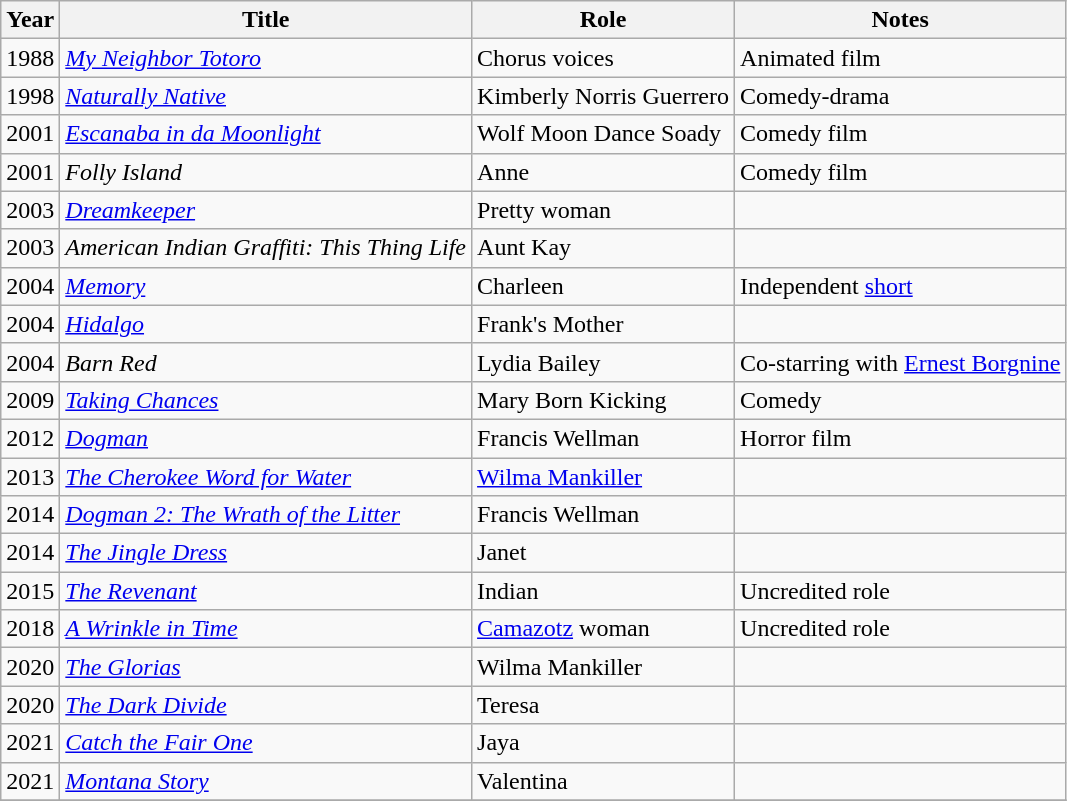<table class="wikitable sortable">
<tr>
<th>Year</th>
<th>Title</th>
<th>Role</th>
<th class="unsortable">Notes</th>
</tr>
<tr>
<td>1988</td>
<td><em><a href='#'>My Neighbor Totoro</a></em></td>
<td>Chorus voices</td>
<td>Animated film</td>
</tr>
<tr>
<td>1998</td>
<td><em><a href='#'>Naturally Native</a></em></td>
<td>Kimberly Norris Guerrero</td>
<td>Comedy-drama</td>
</tr>
<tr>
<td>2001</td>
<td><em><a href='#'>Escanaba in da Moonlight</a></em></td>
<td>Wolf Moon Dance Soady</td>
<td>Comedy film</td>
</tr>
<tr>
<td>2001</td>
<td><em>Folly Island</em></td>
<td>Anne</td>
<td>Comedy film</td>
</tr>
<tr>
<td>2003</td>
<td><em><a href='#'>Dreamkeeper</a></em></td>
<td>Pretty woman</td>
<td></td>
</tr>
<tr>
<td>2003</td>
<td><em>American Indian Graffiti: This Thing Life</em></td>
<td>Aunt Kay</td>
<td></td>
</tr>
<tr>
<td>2004</td>
<td><em><a href='#'>Memory</a></em></td>
<td>Charleen</td>
<td>Independent <a href='#'>short</a></td>
</tr>
<tr>
<td>2004</td>
<td><em><a href='#'>Hidalgo</a></em></td>
<td>Frank's Mother</td>
<td></td>
</tr>
<tr>
<td>2004</td>
<td><em>Barn Red</em></td>
<td>Lydia Bailey</td>
<td>Co-starring with <a href='#'>Ernest Borgnine</a></td>
</tr>
<tr>
<td>2009</td>
<td><em><a href='#'>Taking Chances</a></em></td>
<td>Mary Born Kicking</td>
<td>Comedy</td>
</tr>
<tr>
<td>2012</td>
<td><em><a href='#'>Dogman</a></em></td>
<td>Francis Wellman</td>
<td>Horror film</td>
</tr>
<tr>
<td>2013</td>
<td><em><a href='#'>The Cherokee Word for Water</a></em></td>
<td><a href='#'>Wilma Mankiller</a></td>
<td></td>
</tr>
<tr>
<td>2014</td>
<td><em><a href='#'>Dogman 2: The Wrath of the Litter</a></em></td>
<td>Francis Wellman</td>
<td></td>
</tr>
<tr>
<td>2014</td>
<td><em><a href='#'>The Jingle Dress</a></em></td>
<td>Janet</td>
<td></td>
</tr>
<tr>
<td>2015</td>
<td><em><a href='#'>The Revenant</a></em></td>
<td>Indian</td>
<td>Uncredited role</td>
</tr>
<tr>
<td>2018</td>
<td><em><a href='#'>A Wrinkle in Time</a></em></td>
<td><a href='#'>Camazotz</a> woman</td>
<td>Uncredited role</td>
</tr>
<tr>
<td>2020</td>
<td><em><a href='#'>The Glorias</a></em></td>
<td>Wilma Mankiller</td>
<td></td>
</tr>
<tr>
<td>2020</td>
<td><em><a href='#'>The Dark Divide</a></em></td>
<td>Teresa</td>
<td></td>
</tr>
<tr>
<td>2021</td>
<td><em><a href='#'>Catch the Fair One</a></em></td>
<td>Jaya</td>
<td></td>
</tr>
<tr>
<td>2021</td>
<td><em><a href='#'>Montana Story</a></em></td>
<td>Valentina</td>
<td></td>
</tr>
<tr>
</tr>
</table>
